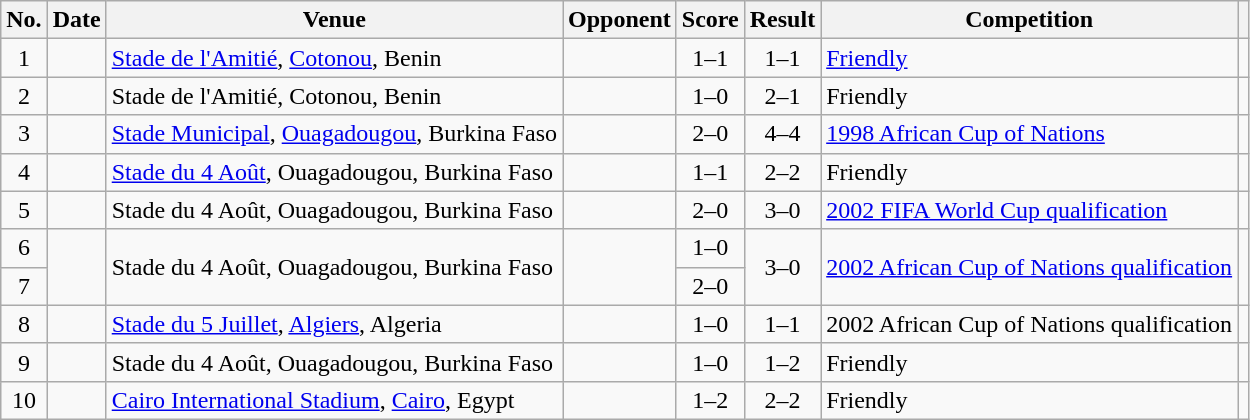<table class="wikitable sortable">
<tr>
<th scope="col">No.</th>
<th scope="col">Date</th>
<th scope="col">Venue</th>
<th scope="col">Opponent</th>
<th scope="col">Score</th>
<th scope="col">Result</th>
<th scope="col">Competition</th>
<th scope="col" class="unsortable"></th>
</tr>
<tr>
<td style="text-align:center">1</td>
<td></td>
<td><a href='#'>Stade de l'Amitié</a>, <a href='#'>Cotonou</a>, Benin</td>
<td></td>
<td style="text-align:center">1–1</td>
<td style="text-align:center">1–1</td>
<td><a href='#'>Friendly</a></td>
<td></td>
</tr>
<tr>
<td style="text-align:center">2</td>
<td></td>
<td>Stade de l'Amitié, Cotonou, Benin</td>
<td></td>
<td style="text-align:center">1–0</td>
<td style="text-align:center">2–1</td>
<td>Friendly</td>
<td></td>
</tr>
<tr>
<td style="text-align:center">3</td>
<td></td>
<td><a href='#'>Stade Municipal</a>, <a href='#'>Ouagadougou</a>, Burkina Faso</td>
<td></td>
<td style="text-align:center">2–0</td>
<td style="text-align:center">4–4</td>
<td><a href='#'>1998 African Cup of Nations</a></td>
<td></td>
</tr>
<tr>
<td style="text-align:center">4</td>
<td></td>
<td><a href='#'>Stade du 4 Août</a>, Ouagadougou, Burkina Faso</td>
<td></td>
<td style="text-align:center">1–1</td>
<td style="text-align:center">2–2</td>
<td>Friendly</td>
<td></td>
</tr>
<tr>
<td style="text-align:center">5</td>
<td></td>
<td>Stade du 4 Août, Ouagadougou, Burkina Faso</td>
<td></td>
<td style="text-align:center">2–0</td>
<td style="text-align:center">3–0</td>
<td><a href='#'>2002 FIFA World Cup qualification</a></td>
<td></td>
</tr>
<tr>
<td style="text-align:center">6</td>
<td rowspan="2"></td>
<td rowspan="2">Stade du 4 Août, Ouagadougou, Burkina Faso</td>
<td rowspan="2"></td>
<td style="text-align:center">1–0</td>
<td rowspan="2" style="text-align:center">3–0</td>
<td rowspan="2"><a href='#'>2002 African Cup of Nations qualification</a></td>
<td rowspan="2"></td>
</tr>
<tr>
<td style="text-align:center">7</td>
<td style="text-align:center">2–0</td>
</tr>
<tr>
<td style="text-align:center">8</td>
<td></td>
<td><a href='#'>Stade du 5 Juillet</a>, <a href='#'>Algiers</a>, Algeria</td>
<td></td>
<td style="text-align:center">1–0</td>
<td style="text-align:center">1–1</td>
<td>2002 African Cup of Nations qualification</td>
<td></td>
</tr>
<tr>
<td style="text-align:center">9</td>
<td></td>
<td>Stade du 4 Août, Ouagadougou, Burkina Faso</td>
<td></td>
<td style="text-align:center">1–0</td>
<td style="text-align:center">1–2</td>
<td>Friendly</td>
<td></td>
</tr>
<tr>
<td style="text-align:center">10</td>
<td></td>
<td><a href='#'>Cairo International Stadium</a>, <a href='#'>Cairo</a>, Egypt</td>
<td></td>
<td style="text-align:center">1–2</td>
<td style="text-align:center">2–2</td>
<td>Friendly</td>
<td></td>
</tr>
</table>
